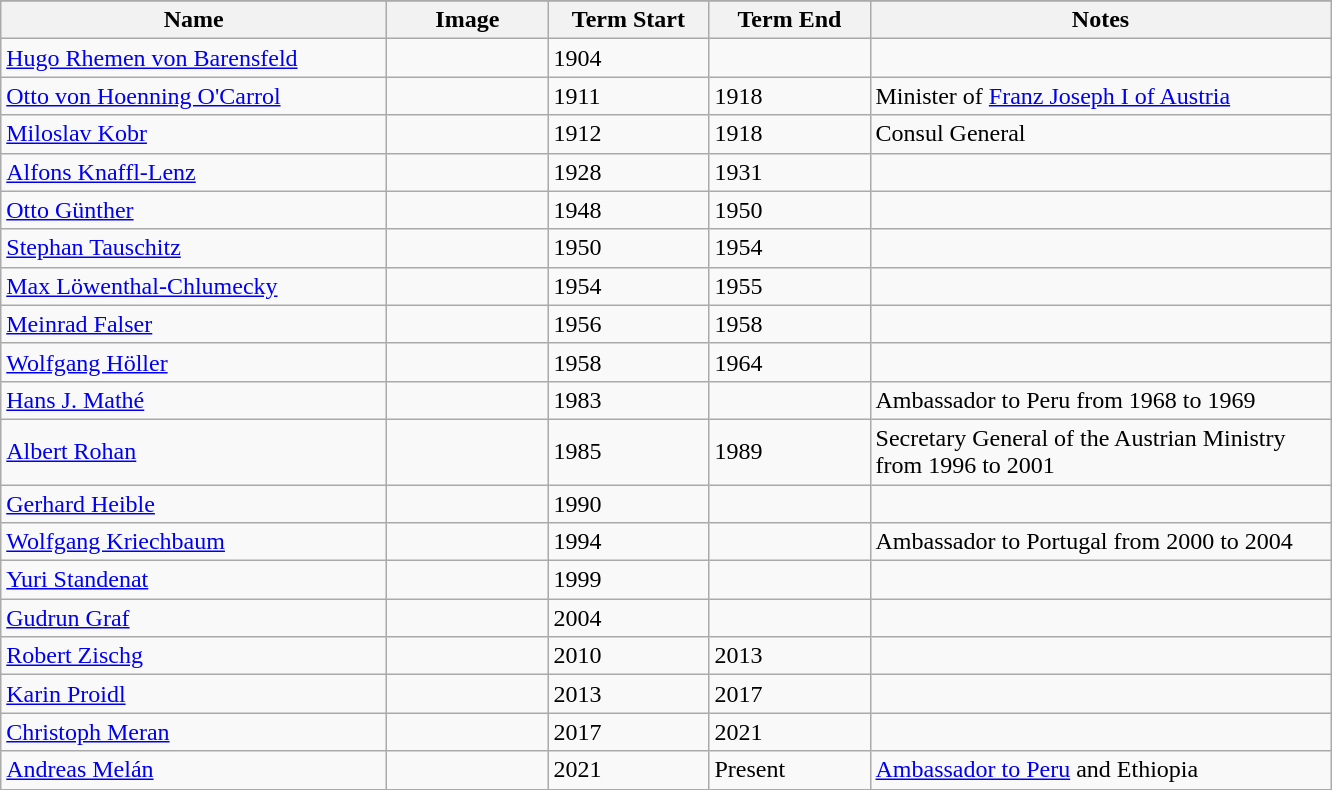<table class="wikitable">
<tr>
</tr>
<tr class="hintergrundfarbe5">
<th width="250">Name</th>
<th width="100">Image</th>
<th width="100">Term Start</th>
<th width="100">Term End</th>
<th width="300">Notes</th>
</tr>
<tr>
<td><a href='#'>Hugo Rhemen von Barensfeld</a></td>
<td></td>
<td>1904</td>
<td></td>
<td></td>
</tr>
<tr>
<td><a href='#'>Otto von Hoenning O'Carrol</a></td>
<td></td>
<td>1911</td>
<td>1918</td>
<td>Minister of <a href='#'>Franz Joseph I of Austria</a></td>
</tr>
<tr>
<td><a href='#'>Miloslav Kobr</a></td>
<td></td>
<td>1912</td>
<td>1918</td>
<td>Consul General</td>
</tr>
<tr>
<td><a href='#'>Alfons Knaffl-Lenz</a></td>
<td></td>
<td>1928</td>
<td>1931</td>
<td></td>
</tr>
<tr>
<td><a href='#'>Otto Günther</a></td>
<td></td>
<td>1948</td>
<td>1950</td>
<td></td>
</tr>
<tr>
<td><a href='#'>Stephan Tauschitz</a></td>
<td></td>
<td>1950</td>
<td>1954</td>
<td></td>
</tr>
<tr>
<td><a href='#'>Max Löwenthal-Chlumecky</a></td>
<td></td>
<td>1954</td>
<td>1955</td>
<td></td>
</tr>
<tr>
<td><a href='#'>Meinrad Falser</a></td>
<td></td>
<td>1956</td>
<td>1958</td>
<td></td>
</tr>
<tr>
<td><a href='#'>Wolfgang Höller</a></td>
<td></td>
<td>1958</td>
<td>1964</td>
<td></td>
</tr>
<tr>
<td><a href='#'>Hans J. Mathé</a></td>
<td></td>
<td>1983</td>
<td></td>
<td>Ambassador to Peru from 1968 to 1969</td>
</tr>
<tr>
<td><a href='#'>Albert Rohan</a></td>
<td></td>
<td>1985</td>
<td>1989</td>
<td>Secretary General of the Austrian Ministry from 1996 to 2001</td>
</tr>
<tr>
<td><a href='#'>Gerhard Heible</a></td>
<td></td>
<td>1990</td>
<td></td>
<td></td>
</tr>
<tr>
<td><a href='#'>Wolfgang Kriechbaum</a></td>
<td></td>
<td>1994</td>
<td></td>
<td>Ambassador to Portugal from 2000 to 2004</td>
</tr>
<tr>
<td><a href='#'>Yuri Standenat</a></td>
<td></td>
<td>1999</td>
<td></td>
<td></td>
</tr>
<tr>
<td><a href='#'>Gudrun Graf</a></td>
<td></td>
<td>2004</td>
<td></td>
<td></td>
</tr>
<tr>
<td><a href='#'>Robert Zischg</a></td>
<td></td>
<td>2010</td>
<td>2013</td>
<td></td>
</tr>
<tr>
<td><a href='#'>Karin Proidl</a></td>
<td></td>
<td>2013</td>
<td>2017</td>
<td></td>
</tr>
<tr>
<td><a href='#'>Christoph Meran</a></td>
<td></td>
<td>2017</td>
<td>2021</td>
<td></td>
</tr>
<tr>
<td><a href='#'>Andreas Melán</a></td>
<td></td>
<td>2021</td>
<td>Present</td>
<td><a href='#'>Ambassador to Peru</a> and Ethiopia</td>
</tr>
<tr>
</tr>
</table>
